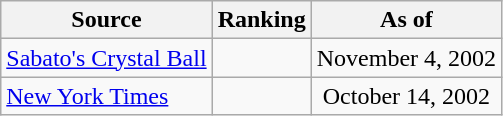<table class="wikitable" style="text-align:center">
<tr>
<th>Source</th>
<th>Ranking</th>
<th>As of</th>
</tr>
<tr>
<td align=left><a href='#'>Sabato's Crystal Ball</a></td>
<td></td>
<td>November 4, 2002</td>
</tr>
<tr>
<td align=left><a href='#'>New York Times</a></td>
<td></td>
<td>October 14, 2002</td>
</tr>
</table>
